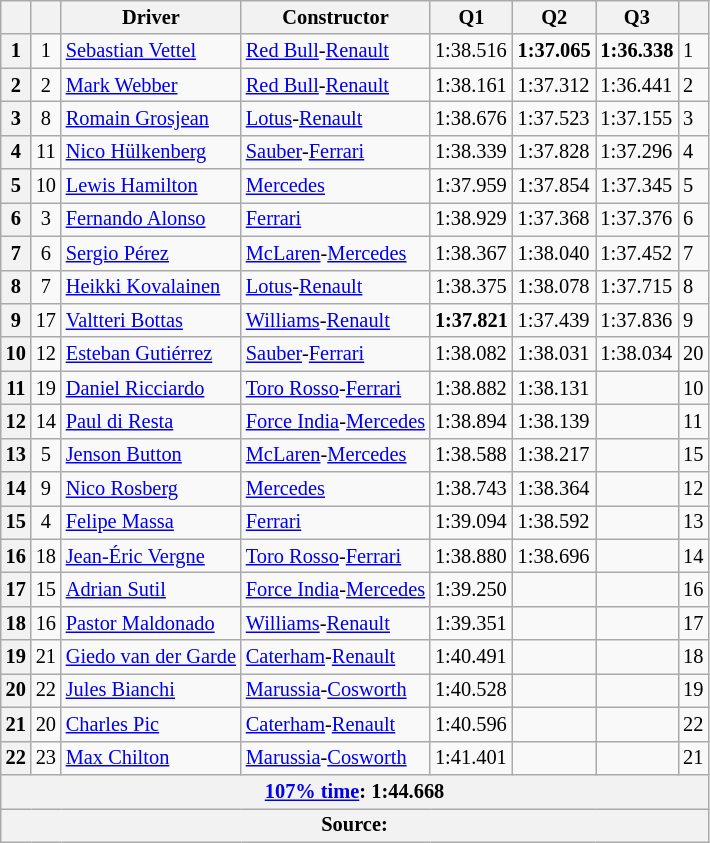<table class="wikitable sortable" style="font-size:85%">
<tr>
<th></th>
<th></th>
<th>Driver</th>
<th>Constructor</th>
<th>Q1</th>
<th>Q2</th>
<th>Q3</th>
<th></th>
</tr>
<tr>
<th>1</th>
<td align="center">1</td>
<td> <a href='#'>Sebastian Vettel</a></td>
<td><a href='#'>Red Bull</a>-<a href='#'>Renault</a></td>
<td>1:38.516</td>
<td><strong>1:37.065</strong></td>
<td><strong>1:36.338</strong></td>
<td>1</td>
</tr>
<tr>
<th>2</th>
<td align="center">2</td>
<td> <a href='#'>Mark Webber</a></td>
<td><a href='#'>Red Bull</a>-<a href='#'>Renault</a></td>
<td>1:38.161</td>
<td>1:37.312</td>
<td>1:36.441</td>
<td>2</td>
</tr>
<tr>
<th>3</th>
<td align="center">8</td>
<td> <a href='#'>Romain Grosjean</a></td>
<td><a href='#'>Lotus</a>-<a href='#'>Renault</a></td>
<td>1:38.676</td>
<td>1:37.523</td>
<td>1:37.155</td>
<td>3</td>
</tr>
<tr>
<th>4</th>
<td align="center">11</td>
<td> <a href='#'>Nico Hülkenberg</a></td>
<td><a href='#'>Sauber</a>-<a href='#'>Ferrari</a></td>
<td>1:38.339</td>
<td>1:37.828</td>
<td>1:37.296</td>
<td>4</td>
</tr>
<tr>
<th>5</th>
<td align="center">10</td>
<td> <a href='#'>Lewis Hamilton</a></td>
<td><a href='#'>Mercedes</a></td>
<td>1:37.959</td>
<td>1:37.854</td>
<td>1:37.345</td>
<td>5</td>
</tr>
<tr>
<th>6</th>
<td align="center">3</td>
<td> <a href='#'>Fernando Alonso</a></td>
<td><a href='#'>Ferrari</a></td>
<td>1:38.929</td>
<td>1:37.368</td>
<td>1:37.376</td>
<td>6</td>
</tr>
<tr>
<th>7</th>
<td align="center">6</td>
<td> <a href='#'>Sergio Pérez</a></td>
<td><a href='#'>McLaren</a>-<a href='#'>Mercedes</a></td>
<td>1:38.367</td>
<td>1:38.040</td>
<td>1:37.452</td>
<td>7</td>
</tr>
<tr>
<th>8</th>
<td align="center">7</td>
<td> <a href='#'>Heikki Kovalainen</a></td>
<td><a href='#'>Lotus</a>-<a href='#'>Renault</a></td>
<td>1:38.375</td>
<td>1:38.078</td>
<td>1:37.715</td>
<td>8</td>
</tr>
<tr>
<th>9</th>
<td align="center">17</td>
<td> <a href='#'>Valtteri Bottas</a></td>
<td><a href='#'>Williams</a>-<a href='#'>Renault</a></td>
<td><strong>1:37.821</strong></td>
<td>1:37.439</td>
<td>1:37.836</td>
<td>9</td>
</tr>
<tr>
<th>10</th>
<td align="center">12</td>
<td> <a href='#'>Esteban Gutiérrez</a></td>
<td><a href='#'>Sauber</a>-<a href='#'>Ferrari</a></td>
<td>1:38.082</td>
<td>1:38.031</td>
<td>1:38.034</td>
<td>20</td>
</tr>
<tr>
<th>11</th>
<td align="center">19</td>
<td> <a href='#'>Daniel Ricciardo</a></td>
<td><a href='#'>Toro Rosso</a>-<a href='#'>Ferrari</a></td>
<td>1:38.882</td>
<td>1:38.131</td>
<td></td>
<td>10</td>
</tr>
<tr>
<th>12</th>
<td align="center">14</td>
<td> <a href='#'>Paul di Resta</a></td>
<td><a href='#'>Force India</a>-<a href='#'>Mercedes</a></td>
<td>1:38.894</td>
<td>1:38.139</td>
<td></td>
<td>11</td>
</tr>
<tr>
<th>13</th>
<td align="center">5</td>
<td> <a href='#'>Jenson Button</a></td>
<td><a href='#'>McLaren</a>-<a href='#'>Mercedes</a></td>
<td>1:38.588</td>
<td>1:38.217</td>
<td></td>
<td>15</td>
</tr>
<tr>
<th>14</th>
<td align="center">9</td>
<td> <a href='#'>Nico Rosberg</a></td>
<td><a href='#'>Mercedes</a></td>
<td>1:38.743</td>
<td>1:38.364</td>
<td></td>
<td>12</td>
</tr>
<tr>
<th>15</th>
<td align="center">4</td>
<td> <a href='#'>Felipe Massa</a></td>
<td><a href='#'>Ferrari</a></td>
<td>1:39.094</td>
<td>1:38.592</td>
<td></td>
<td>13</td>
</tr>
<tr>
<th>16</th>
<td align="center">18</td>
<td> <a href='#'>Jean-Éric Vergne</a></td>
<td><a href='#'>Toro Rosso</a>-<a href='#'>Ferrari</a></td>
<td>1:38.880</td>
<td>1:38.696</td>
<td></td>
<td>14</td>
</tr>
<tr>
<th>17</th>
<td align="center">15</td>
<td> <a href='#'>Adrian Sutil</a></td>
<td><a href='#'>Force India</a>-<a href='#'>Mercedes</a></td>
<td>1:39.250</td>
<td></td>
<td></td>
<td>16</td>
</tr>
<tr>
<th>18</th>
<td align="center">16</td>
<td> <a href='#'>Pastor Maldonado</a></td>
<td><a href='#'>Williams</a>-<a href='#'>Renault</a></td>
<td>1:39.351</td>
<td></td>
<td></td>
<td>17</td>
</tr>
<tr>
<th>19</th>
<td align="center">21</td>
<td> <a href='#'>Giedo van der Garde</a></td>
<td><a href='#'>Caterham</a>-<a href='#'>Renault</a></td>
<td>1:40.491</td>
<td></td>
<td></td>
<td>18</td>
</tr>
<tr>
<th>20</th>
<td align="center">22</td>
<td> <a href='#'>Jules Bianchi</a></td>
<td><a href='#'>Marussia</a>-<a href='#'>Cosworth</a></td>
<td>1:40.528</td>
<td></td>
<td></td>
<td>19</td>
</tr>
<tr>
<th>21</th>
<td align="center">20</td>
<td> <a href='#'>Charles Pic</a></td>
<td><a href='#'>Caterham</a>-<a href='#'>Renault</a></td>
<td>1:40.596</td>
<td></td>
<td></td>
<td>22</td>
</tr>
<tr>
<th>22</th>
<td align="center">23</td>
<td> <a href='#'>Max Chilton</a></td>
<td><a href='#'>Marussia</a>-<a href='#'>Cosworth</a></td>
<td>1:41.401</td>
<td></td>
<td></td>
<td>21</td>
</tr>
<tr>
<th colspan=8><a href='#'>107% time</a>: 1:44.668</th>
</tr>
<tr>
<th colspan=8>Source:</th>
</tr>
</table>
